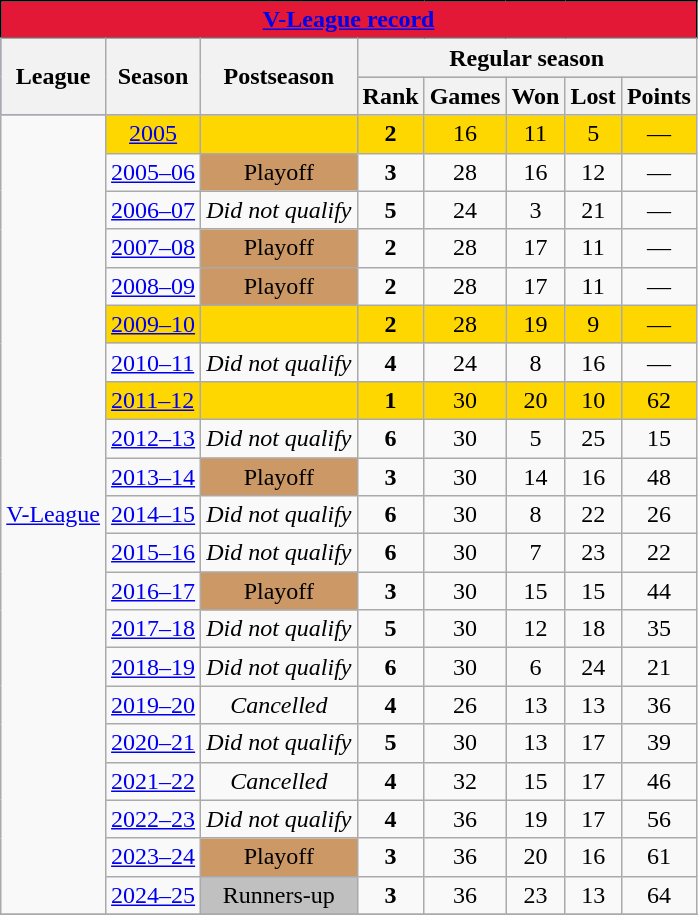<table class="wikitable">
<tr>
<th colspan="8" style="background:#E31736; border:1px solid black"><a href='#'><span>V-League record</span></a></th>
</tr>
<tr>
</tr>
<tr bgcolor=#7070ff>
<th rowspan="2">League</th>
<th rowspan="2">Season</th>
<th rowspan="2">Postseason</th>
<th colspan="5">Regular season</th>
</tr>
<tr>
<th>Rank</th>
<th>Games</th>
<th>Won</th>
<th>Lost</th>
<th>Points</th>
</tr>
<tr>
<td rowspan=21><a href='#'>V-League</a></td>
<td align=center style="background:gold;"><a href='#'>2005</a></td>
<td align=center style="background:gold;"></td>
<td align=center style="background:gold;"><strong>2</strong></td>
<td align=center style="background:gold;">16</td>
<td align=center style="background:gold;">11</td>
<td align=center style="background:gold;">5</td>
<td align=center style="background:gold;">—</td>
</tr>
<tr>
<td><a href='#'>2005–06</a></td>
<td align=center  bgcolor="#cc9966">Playoff</td>
<td align=center><strong>3</strong></td>
<td align=center>28</td>
<td align=center>16</td>
<td align=center>12</td>
<td align=center>—</td>
</tr>
<tr>
<td><a href='#'>2006–07</a></td>
<td align=center><em>Did not qualify</em></td>
<td align=center><strong>5</strong></td>
<td align=center>24</td>
<td align=center>3</td>
<td align=center>21</td>
<td align=center>—</td>
</tr>
<tr>
<td><a href='#'>2007–08</a></td>
<td align=center  bgcolor="#cc9966">Playoff</td>
<td align=center><strong>2</strong></td>
<td align=center>28</td>
<td align=center>17</td>
<td align=center>11</td>
<td align=center>—</td>
</tr>
<tr>
<td><a href='#'>2008–09</a></td>
<td align=center  bgcolor="#cc9966">Playoff</td>
<td align=center><strong>2</strong></td>
<td align=center>28</td>
<td align=center>17</td>
<td align=center>11</td>
<td align=center>—</td>
</tr>
<tr style="background:gold;">
<td><a href='#'>2009–10</a></td>
<td align=center></td>
<td align=center><strong>2</strong></td>
<td align=center>28</td>
<td align=center>19</td>
<td align=center>9</td>
<td align=center>—</td>
</tr>
<tr>
<td><a href='#'>2010–11</a></td>
<td align=center><em>Did not qualify</em></td>
<td align=center><strong>4</strong></td>
<td align=center>24</td>
<td align=center>8</td>
<td align=center>16</td>
<td align=center>—</td>
</tr>
<tr style="background:gold;">
<td><a href='#'>2011–12</a></td>
<td align=center></td>
<td align=center><strong>1</strong></td>
<td align=center>30</td>
<td align=center>20</td>
<td align=center>10</td>
<td align=center>62</td>
</tr>
<tr>
<td><a href='#'>2012–13</a></td>
<td align=center><em>Did not qualify</em></td>
<td align=center><strong>6</strong></td>
<td align=center>30</td>
<td align=center>5</td>
<td align=center>25</td>
<td align=center>15</td>
</tr>
<tr>
<td><a href='#'>2013–14</a></td>
<td align=center  bgcolor="#cc9966">Playoff</td>
<td align=center><strong>3</strong></td>
<td align=center>30</td>
<td align=center>14</td>
<td align=center>16</td>
<td align=center>48</td>
</tr>
<tr>
<td><a href='#'>2014–15</a></td>
<td align=center><em>Did not qualify</em></td>
<td align=center><strong>6</strong></td>
<td align=center>30</td>
<td align=center>8</td>
<td align=center>22</td>
<td align=center>26</td>
</tr>
<tr>
<td><a href='#'>2015–16</a></td>
<td align=center><em>Did not qualify</em></td>
<td align=center><strong>6</strong></td>
<td align=center>30</td>
<td align=center>7</td>
<td align=center>23</td>
<td align=center>22</td>
</tr>
<tr>
<td><a href='#'>2016–17</a></td>
<td align=center  bgcolor="#cc9966">Playoff</td>
<td align=center><strong>3</strong></td>
<td align=center>30</td>
<td align=center>15</td>
<td align=center>15</td>
<td align=center>44</td>
</tr>
<tr>
<td><a href='#'>2017–18</a></td>
<td align=center><em>Did not qualify</em></td>
<td align=center><strong>5</strong></td>
<td align=center>30</td>
<td align=center>12</td>
<td align=center>18</td>
<td align=center>35</td>
</tr>
<tr>
<td><a href='#'>2018–19</a></td>
<td align=center><em>Did not qualify</em></td>
<td align=center><strong>6</strong></td>
<td align=center>30</td>
<td align=center>6</td>
<td align=center>24</td>
<td align=center>21</td>
</tr>
<tr>
<td><a href='#'>2019–20</a></td>
<td align=center><em>Cancelled</em></td>
<td align=center><strong>4</strong></td>
<td align=center>26</td>
<td align=center>13</td>
<td align=center>13</td>
<td align=center>36</td>
</tr>
<tr>
<td><a href='#'>2020–21</a></td>
<td align=center><em>Did not qualify</em></td>
<td align=center><strong>5</strong></td>
<td align=center>30</td>
<td align=center>13</td>
<td align=center>17</td>
<td align=center>39</td>
</tr>
<tr>
<td><a href='#'>2021–22</a></td>
<td align=center><em>Cancelled</em></td>
<td align=center><strong>4</strong></td>
<td align=center>32</td>
<td align=center>15</td>
<td align=center>17</td>
<td align=center>46</td>
</tr>
<tr>
<td><a href='#'>2022–23</a></td>
<td align=center><em>Did not qualify</em></td>
<td align=center><strong>4</strong></td>
<td align=center>36</td>
<td align=center>19</td>
<td align=center>17</td>
<td align=center>56</td>
</tr>
<tr>
<td><a href='#'>2023–24</a></td>
<td align=center bgcolor="#cc9966">Playoff</td>
<td align=center><strong>3</strong></td>
<td align=center>36</td>
<td align=center>20</td>
<td align=center>16</td>
<td align=center>61</td>
</tr>
<tr>
<td><a href='#'>2024–25</a></td>
<td align=center  bgcolor="silver">Runners-up</td>
<td align=center><strong>3</strong></td>
<td align=center>36</td>
<td align=center>23</td>
<td align=center>13</td>
<td align=center>64</td>
</tr>
<tr>
</tr>
</table>
